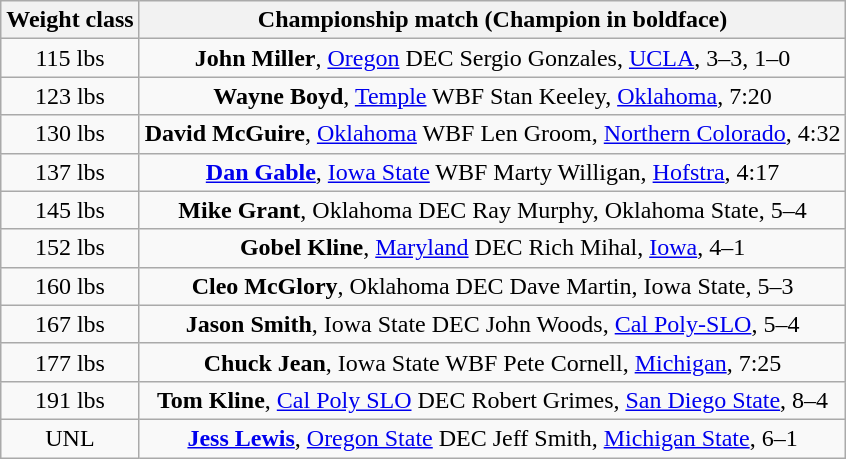<table class="wikitable" style="text-align:center">
<tr>
<th>Weight class</th>
<th>Championship match (Champion in boldface)</th>
</tr>
<tr>
<td>115 lbs</td>
<td><strong>John Miller</strong>, <a href='#'>Oregon</a> DEC Sergio Gonzales, <a href='#'>UCLA</a>, 3–3, 1–0</td>
</tr>
<tr>
<td>123 lbs</td>
<td><strong>Wayne Boyd</strong>, <a href='#'>Temple</a> WBF Stan Keeley, <a href='#'>Oklahoma</a>, 7:20</td>
</tr>
<tr>
<td>130 lbs</td>
<td><strong>David McGuire</strong>, <a href='#'>Oklahoma</a> WBF Len Groom, <a href='#'>Northern Colorado</a>, 4:32</td>
</tr>
<tr>
<td>137 lbs</td>
<td><strong><a href='#'>Dan Gable</a></strong>, <a href='#'>Iowa State</a> WBF Marty Willigan, <a href='#'>Hofstra</a>, 4:17</td>
</tr>
<tr>
<td>145 lbs</td>
<td><strong>Mike Grant</strong>, Oklahoma DEC Ray Murphy, Oklahoma State, 5–4</td>
</tr>
<tr>
<td>152 lbs</td>
<td><strong>Gobel Kline</strong>, <a href='#'>Maryland</a> DEC Rich Mihal, <a href='#'>Iowa</a>, 4–1</td>
</tr>
<tr>
<td>160 lbs</td>
<td><strong>Cleo McGlory</strong>, Oklahoma DEC Dave Martin, Iowa State, 5–3</td>
</tr>
<tr>
<td>167 lbs</td>
<td><strong>Jason Smith</strong>, Iowa State DEC John Woods, <a href='#'>Cal Poly-SLO</a>, 5–4</td>
</tr>
<tr>
<td>177 lbs</td>
<td><strong>Chuck Jean</strong>, Iowa State WBF Pete Cornell, <a href='#'>Michigan</a>, 7:25</td>
</tr>
<tr>
<td>191 lbs</td>
<td><strong>Tom Kline</strong>, <a href='#'>Cal Poly SLO</a> DEC Robert Grimes, <a href='#'>San Diego State</a>, 8–4</td>
</tr>
<tr>
<td>UNL</td>
<td><strong><a href='#'>Jess Lewis</a></strong>, <a href='#'>Oregon State</a> DEC Jeff Smith, <a href='#'>Michigan State</a>, 6–1</td>
</tr>
</table>
